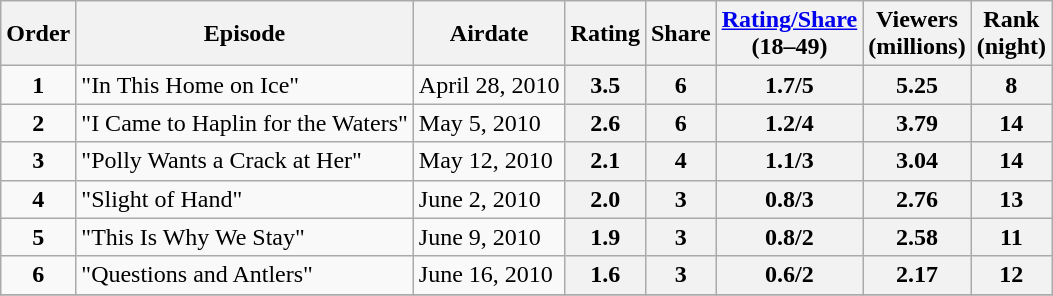<table class="wikitable sortable">
<tr>
<th>Order</th>
<th>Episode</th>
<th>Airdate</th>
<th>Rating</th>
<th>Share</th>
<th><a href='#'>Rating/Share</a><br>(18–49)</th>
<th>Viewers<br>(millions)</th>
<th>Rank<br>(night)</th>
</tr>
<tr>
<td style="text-align:center"><strong>1</strong></td>
<td>"In This Home on Ice"</td>
<td>April 28, 2010</td>
<th>3.5</th>
<th>6</th>
<th>1.7/5</th>
<th>5.25</th>
<th>8</th>
</tr>
<tr>
<td style="text-align:center"><strong>2</strong></td>
<td>"I Came to Haplin for the Waters"</td>
<td>May 5, 2010</td>
<th>2.6</th>
<th>6</th>
<th>1.2/4</th>
<th>3.79</th>
<th>14</th>
</tr>
<tr>
<td style="text-align:center"><strong>3</strong></td>
<td>"Polly Wants a Crack at Her"</td>
<td>May 12, 2010</td>
<th>2.1</th>
<th>4</th>
<th>1.1/3</th>
<th>3.04</th>
<th>14</th>
</tr>
<tr>
<td style="text-align:center"><strong>4</strong></td>
<td>"Slight of Hand"</td>
<td>June 2, 2010</td>
<th>2.0</th>
<th>3</th>
<th>0.8/3</th>
<th>2.76</th>
<th>13</th>
</tr>
<tr>
<td style="text-align:center"><strong>5</strong></td>
<td>"This Is Why We Stay"</td>
<td>June 9, 2010</td>
<th>1.9</th>
<th>3</th>
<th>0.8/2</th>
<th>2.58</th>
<th>11</th>
</tr>
<tr>
<td style="text-align:center"><strong>6</strong></td>
<td>"Questions and Antlers"</td>
<td>June 16, 2010</td>
<th>1.6</th>
<th>3</th>
<th>0.6/2</th>
<th>2.17</th>
<th>12</th>
</tr>
<tr>
</tr>
</table>
